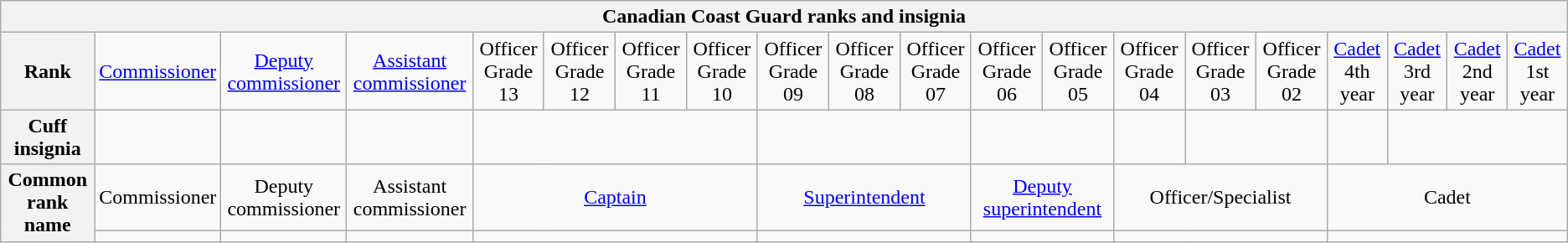<table class="wikitable" style="text-align: center;">
<tr>
<th colspan=20>Canadian Coast Guard ranks and insignia</th>
</tr>
<tr>
<th>Rank</th>
<td><a href='#'>Commissioner</a></td>
<td><a href='#'>Deputy commissioner</a></td>
<td><a href='#'>Assistant commissioner</a></td>
<td>Officer Grade 13</td>
<td>Officer Grade 12</td>
<td>Officer Grade 11</td>
<td>Officer Grade 10</td>
<td>Officer Grade 09</td>
<td>Officer Grade 08</td>
<td>Officer Grade 07</td>
<td>Officer Grade 06</td>
<td>Officer Grade 05</td>
<td>Officer Grade 04</td>
<td>Officer Grade 03</td>
<td>Officer Grade 02</td>
<td><a href='#'>Cadet</a> 4th year</td>
<td><a href='#'>Cadet</a> 3rd year</td>
<td><a href='#'>Cadet</a> 2nd year</td>
<td><a href='#'>Cadet</a> 1st year</td>
</tr>
<tr>
<th>Cuff insignia</th>
<td></td>
<td></td>
<td></td>
<td colspan=4></td>
<td colspan=3></td>
<td colspan=2></td>
<td></td>
<td colspan=2></td>
<td></td>
<td colspan=3></td>
</tr>
<tr style="text-align:center;">
<th rowspan=2>Common rank name</th>
<td>Commissioner</td>
<td>Deputy commissioner</td>
<td>Assistant commissioner</td>
<td colspan=4><a href='#'>Captain</a></td>
<td colspan=3><a href='#'>Superintendent</a></td>
<td colspan=2><a href='#'>Deputy superintendent</a></td>
<td colspan=3>Officer/Specialist</td>
<td colspan=4>Cadet</td>
</tr>
<tr style="text-align:center;">
<td></td>
<td></td>
<td></td>
<td colspan=4></td>
<td colspan=3></td>
<td colspan=2></td>
<td colspan=3></td>
<td colspan=4></td>
</tr>
</table>
